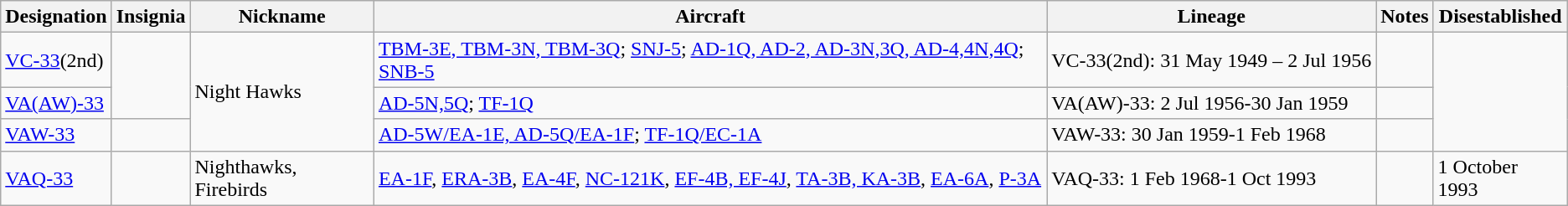<table class="wikitable">
<tr>
<th>Designation</th>
<th>Insignia</th>
<th>Nickname</th>
<th>Aircraft</th>
<th>Lineage</th>
<th>Notes</th>
<th>Disestablished</th>
</tr>
<tr>
<td><a href='#'>VC-33</a>(2nd)</td>
<td Rowspan="2"></td>
<td Rowspan="3">Night Hawks</td>
<td><a href='#'>TBM-3E, TBM-3N, TBM-3Q</a>; <a href='#'>SNJ-5</a>; <a href='#'>AD-1Q, AD-2, AD-3N,3Q, AD-4,4N,4Q</a>; <a href='#'>SNB-5</a></td>
<td style="white-space: nowrap;">VC-33(2nd): 31 May 1949 – 2 Jul 1956</td>
<td></td>
</tr>
<tr>
<td><a href='#'>VA(AW)-33</a></td>
<td><a href='#'>AD-5N,5Q</a>; <a href='#'>TF-1Q</a></td>
<td style="white-space: nowrap;">VA(AW)-33: 2 Jul 1956-30 Jan 1959</td>
<td></td>
</tr>
<tr>
<td><a href='#'>VAW-33</a></td>
<td></td>
<td><a href='#'>AD-5W/EA-1E, AD-5Q/EA-1F</a>; <a href='#'>TF-1Q/EC-1A</a></td>
<td style="white-space: nowrap;">VAW-33: 30 Jan 1959-1 Feb 1968</td>
<td></td>
</tr>
<tr>
<td><a href='#'>VAQ-33</a></td>
<td><br></td>
<td>Nighthawks, Firebirds</td>
<td><a href='#'>EA-1F</a>, <a href='#'>ERA-3B</a>, <a href='#'>EA-4F</a>, <a href='#'>NC-121K</a>, <a href='#'>EF-4B, EF-4J</a>, <a href='#'>TA-3B, KA-3B</a>, <a href='#'>EA-6A</a>, <a href='#'>P-3A</a></td>
<td style="white-space: nowrap;">VAQ-33: 1 Feb 1968-1 Oct 1993</td>
<td></td>
<td>1 October 1993</td>
</tr>
</table>
